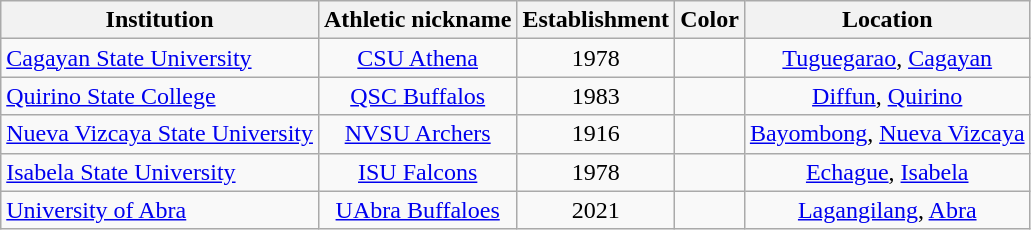<table class="wikitable sortable">
<tr>
<th>Institution</th>
<th>Athletic nickname</th>
<th>Establishment</th>
<th>Color</th>
<th>Location</th>
</tr>
<tr>
<td><a href='#'>Cagayan State University</a></td>
<td align="center"><a href='#'>CSU Athena</a></td>
<td align="center">1978</td>
<td align="center"></td>
<td align="center"><a href='#'>Tuguegarao</a>, <a href='#'>Cagayan</a></td>
</tr>
<tr>
<td><a href='#'>Quirino State College</a></td>
<td align="center"><a href='#'>QSC Buffalos</a></td>
<td align="center">1983</td>
<td align="center"></td>
<td align="center"><a href='#'>Diffun</a>, <a href='#'>Quirino</a></td>
</tr>
<tr>
<td><a href='#'>Nueva Vizcaya State University</a></td>
<td align="center"><a href='#'>NVSU Archers</a></td>
<td align="center">1916</td>
<td align="center"></td>
<td align="center"><a href='#'>Bayombong</a>, <a href='#'>Nueva Vizcaya</a></td>
</tr>
<tr>
<td><a href='#'>Isabela State University</a></td>
<td align="center"><a href='#'>ISU Falcons</a></td>
<td align="center">1978</td>
<td align="center"></td>
<td align="center"><a href='#'>Echague</a>, <a href='#'>Isabela</a></td>
</tr>
<tr>
<td><a href='#'>University of Abra</a></td>
<td align="center"><a href='#'>UAbra Buffaloes</a></td>
<td align="center">2021</td>
<td align="center"></td>
<td align="center"><a href='#'>Lagangilang</a>, <a href='#'>Abra</a></td>
</tr>
</table>
